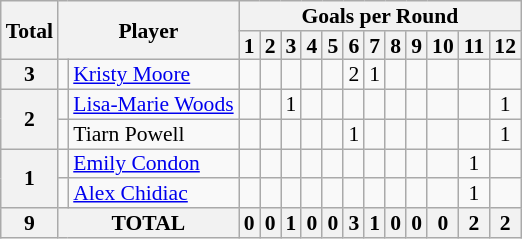<table class="wikitable" style="text-align:center; line-height: 90%; font-size:90%;">
<tr>
<th rowspan="2">Total</th>
<th rowspan="2" colspan="2">Player</th>
<th colspan="12">Goals per Round</th>
</tr>
<tr>
<th>1</th>
<th>2</th>
<th>3</th>
<th>4</th>
<th>5</th>
<th>6</th>
<th>7</th>
<th>8</th>
<th>9</th>
<th>10</th>
<th>11</th>
<th>12</th>
</tr>
<tr>
<th rowspan="1">3</th>
<td></td>
<td style="text-align:left;"><a href='#'>Kristy Moore</a></td>
<td></td>
<td></td>
<td></td>
<td></td>
<td></td>
<td>2</td>
<td>1</td>
<td></td>
<td></td>
<td></td>
<td></td>
<td></td>
</tr>
<tr>
<th rowspan="2">2</th>
<td></td>
<td style="text-align:left;"><a href='#'>Lisa-Marie Woods</a></td>
<td></td>
<td></td>
<td>1</td>
<td></td>
<td></td>
<td></td>
<td></td>
<td></td>
<td></td>
<td></td>
<td></td>
<td>1</td>
</tr>
<tr>
<td></td>
<td style="text-align:left;">Tiarn Powell</td>
<td></td>
<td></td>
<td></td>
<td></td>
<td></td>
<td>1</td>
<td></td>
<td></td>
<td></td>
<td></td>
<td></td>
<td>1</td>
</tr>
<tr>
<th rowspan="2">1</th>
<td></td>
<td style="text-align:left;"><a href='#'>Emily Condon</a></td>
<td></td>
<td></td>
<td></td>
<td></td>
<td></td>
<td></td>
<td></td>
<td></td>
<td></td>
<td></td>
<td>1</td>
<td></td>
</tr>
<tr>
<td></td>
<td style="text-align:left;"><a href='#'>Alex Chidiac</a></td>
<td></td>
<td></td>
<td></td>
<td></td>
<td></td>
<td></td>
<td></td>
<td></td>
<td></td>
<td></td>
<td>1</td>
<td></td>
</tr>
<tr>
<th rowspan="1">9</th>
<th colspan="2">TOTAL</th>
<th style="text-align:center;">0</th>
<th>0</th>
<th>1</th>
<th>0</th>
<th>0</th>
<th>3</th>
<th>1</th>
<th>0</th>
<th>0</th>
<th>0</th>
<th>2</th>
<th>2</th>
</tr>
</table>
